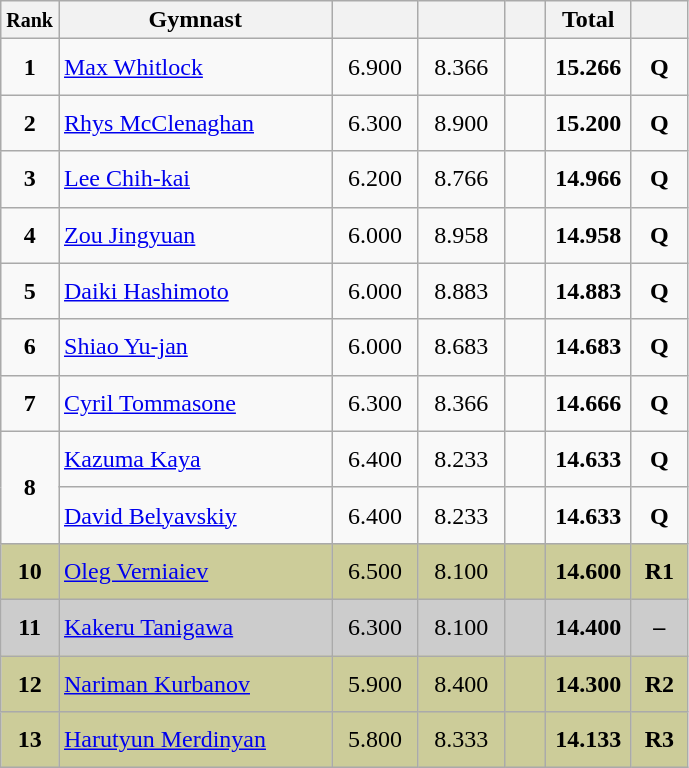<table style="text-align:center;" class="wikitable sortable">
<tr>
<th scope="col" style="width:15px;"><small>Rank</small></th>
<th scope="col" style="width:175px;">Gymnast</th>
<th scope="col" style="width:50px;"><small></small></th>
<th scope="col" style="width:50px;"><small></small></th>
<th scope="col" style="width:20px;"><small></small></th>
<th scope="col" style="width:50px;">Total</th>
<th scope="col" style="width:30px;"><small></small></th>
</tr>
<tr>
<td scope="row" style="text-align:center"><strong>1</strong></td>
<td style="height:30px; text-align:left;"> <a href='#'>Max Whitlock</a></td>
<td>6.900</td>
<td>8.366</td>
<td></td>
<td><strong>15.266</strong></td>
<td><strong>Q</strong></td>
</tr>
<tr>
<td scope="row" style="text-align:center"><strong>2</strong></td>
<td style="height:30px; text-align:left;"> <a href='#'>Rhys McClenaghan</a></td>
<td>6.300</td>
<td>8.900</td>
<td></td>
<td><strong>15.200</strong></td>
<td><strong>Q</strong></td>
</tr>
<tr>
<td scope="row" style="text-align:center"><strong>3</strong></td>
<td style="height:30px; text-align:left;"> <a href='#'>Lee Chih-kai</a></td>
<td>6.200</td>
<td>8.766</td>
<td></td>
<td><strong>14.966</strong></td>
<td><strong>Q</strong></td>
</tr>
<tr>
<td scope="row" style="text-align:center"><strong>4</strong></td>
<td style="height:30px; text-align:left;"> <a href='#'>Zou Jingyuan</a></td>
<td>6.000</td>
<td>8.958</td>
<td></td>
<td><strong>14.958</strong></td>
<td><strong>Q</strong></td>
</tr>
<tr>
<td scope="row" style="text-align:center"><strong>5</strong></td>
<td style="height:30px; text-align:left;"> <a href='#'>Daiki Hashimoto</a></td>
<td>6.000</td>
<td>8.883</td>
<td></td>
<td><strong>14.883</strong></td>
<td><strong>Q</strong></td>
</tr>
<tr>
<td scope="row" style="text-align:center"><strong>6</strong></td>
<td style="height:30px; text-align:left;"> <a href='#'>Shiao Yu-jan</a></td>
<td>6.000</td>
<td>8.683</td>
<td></td>
<td><strong>14.683</strong></td>
<td><strong>Q</strong></td>
</tr>
<tr>
<td scope="row" style="text-align:center"><strong>7</strong></td>
<td style="height:30px; text-align:left;"> <a href='#'>Cyril Tommasone</a></td>
<td>6.300</td>
<td>8.366</td>
<td></td>
<td><strong>14.666</strong></td>
<td><strong>Q</strong></td>
</tr>
<tr>
<td rowspan=2 scope="row" style="text-align:center"><strong>8</strong></td>
<td style="height:30px; text-align:left;"> <a href='#'>Kazuma Kaya</a></td>
<td>6.400</td>
<td>8.233</td>
<td></td>
<td><strong>14.633</strong></td>
<td><strong>Q</strong></td>
</tr>
<tr>
<td style="height:30px; text-align:left;"> <a href='#'>David Belyavskiy</a></td>
<td>6.400</td>
<td>8.233</td>
<td></td>
<td><strong>14.633</strong></td>
<td><strong>Q</strong></td>
</tr>
<tr style="background:#cccc99;">
<td scope="row" style="text-align:center"><strong>10</strong></td>
<td style="height:30px; text-align:left;"> <a href='#'>Oleg Verniaiev</a></td>
<td>6.500</td>
<td>8.100</td>
<td></td>
<td><strong>14.600</strong></td>
<td><strong>R1</strong></td>
</tr>
<tr style="background:#cccccc;">
<td scope="row" style="text-align:center"><strong>11</strong></td>
<td style="height:30px; text-align:left;"> <a href='#'>Kakeru Tanigawa</a></td>
<td>6.300</td>
<td>8.100</td>
<td></td>
<td><strong>14.400</strong></td>
<td><strong>–</strong></td>
</tr>
<tr style="background:#cccc99;">
<td scope="row" style="text-align:center"><strong>12</strong></td>
<td style="height:30px; text-align:left;"> <a href='#'>Nariman Kurbanov</a></td>
<td>5.900</td>
<td>8.400</td>
<td></td>
<td><strong>14.300</strong></td>
<td><strong>R2</strong></td>
</tr>
<tr style="background:#cccc99;">
<td scope="row" style="text-align:center"><strong>13</strong></td>
<td style="height:30px; text-align:left;"> <a href='#'>Harutyun Merdinyan</a></td>
<td>5.800</td>
<td>8.333</td>
<td></td>
<td><strong>14.133</strong></td>
<td><strong>R3</strong></td>
</tr>
</table>
